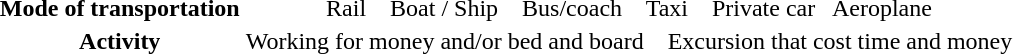<table class=toccolours style="margin:auto; text-align:center">
<tr>
<th>Mode of transportation</th>
<td> Rail    Boat / Ship    Bus/coach    Taxi    Private car    Aeroplane</td>
</tr>
<tr>
<th>Activity</th>
<td> Working for money and/or bed and board    Excursion that cost time and money</td>
</tr>
<tr>
</tr>
</table>
